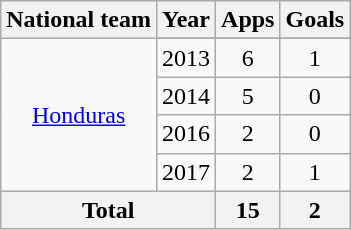<table class="wikitable" style="text-align:center">
<tr>
<th>National team</th>
<th>Year</th>
<th>Apps</th>
<th>Goals</th>
</tr>
<tr>
<td rowspan="5"><a href='#'>Honduras</a></td>
</tr>
<tr>
<td>2013</td>
<td>6</td>
<td>1</td>
</tr>
<tr>
<td>2014</td>
<td>5</td>
<td>0</td>
</tr>
<tr>
<td>2016</td>
<td>2</td>
<td>0</td>
</tr>
<tr>
<td>2017</td>
<td>2</td>
<td>1</td>
</tr>
<tr>
<th colspan="2">Total</th>
<th>15</th>
<th>2</th>
</tr>
</table>
